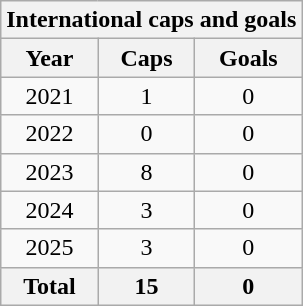<table class="wikitable sortable" style="text-align:center">
<tr>
<th colspan="3">International caps and goals</th>
</tr>
<tr>
<th>Year</th>
<th>Caps</th>
<th>Goals</th>
</tr>
<tr>
<td>2021</td>
<td>1</td>
<td>0</td>
</tr>
<tr>
<td>2022</td>
<td>0</td>
<td>0</td>
</tr>
<tr>
<td>2023</td>
<td>8</td>
<td>0</td>
</tr>
<tr>
<td>2024</td>
<td>3</td>
<td>0</td>
</tr>
<tr>
<td>2025</td>
<td>3</td>
<td>0</td>
</tr>
<tr>
<th>Total</th>
<th>15</th>
<th>0</th>
</tr>
</table>
